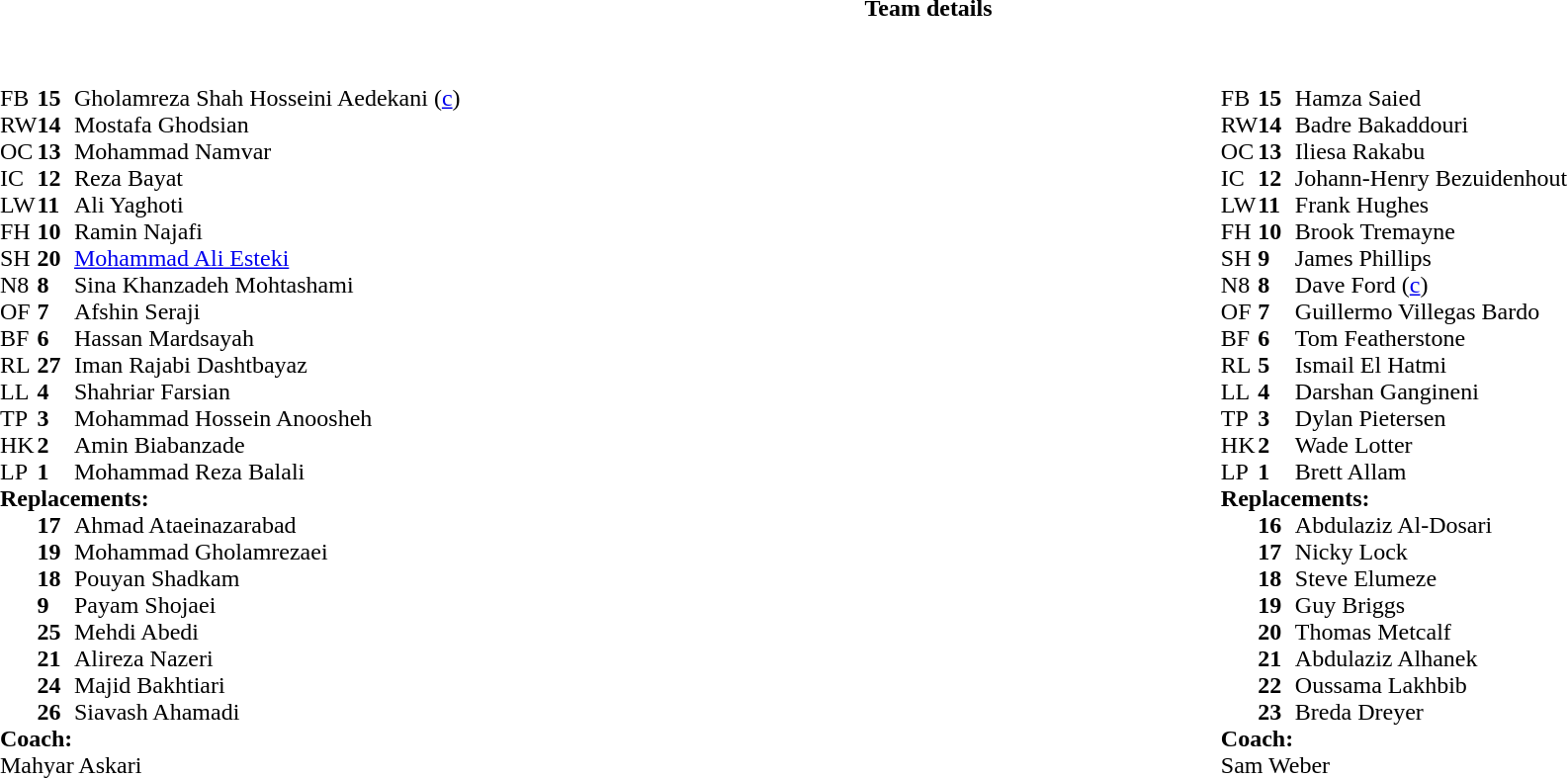<table class="collapsible collapsed" border="0" style="width:100%;">
<tr>
<th>Team details</th>
</tr>
<tr>
<td><br><table style="width:100%">
<tr>
<td style="vertical-align:top;width:50%"><br><table cellspacing="0" cellpadding="0">
<tr>
<th width="25"></th>
<th width="25"></th>
</tr>
<tr>
<td>FB</td>
<td><strong>15</strong></td>
<td>Gholamreza Shah Hosseini Aedekani (<a href='#'>c</a>)</td>
</tr>
<tr>
<td>RW</td>
<td><strong>14</strong></td>
<td>Mostafa Ghodsian</td>
</tr>
<tr>
<td>OC</td>
<td><strong>13</strong></td>
<td>Mohammad Namvar</td>
</tr>
<tr>
<td>IC</td>
<td><strong>12</strong></td>
<td>Reza Bayat</td>
</tr>
<tr>
<td>LW</td>
<td><strong>11</strong></td>
<td>Ali Yaghoti</td>
</tr>
<tr>
<td>FH</td>
<td><strong>10</strong></td>
<td>Ramin Najafi</td>
</tr>
<tr>
<td>SH</td>
<td><strong>20</strong></td>
<td><a href='#'>Mohammad Ali Esteki</a></td>
</tr>
<tr>
<td>N8</td>
<td><strong>8</strong></td>
<td>Sina Khanzadeh Mohtashami</td>
</tr>
<tr>
<td>OF</td>
<td><strong>7</strong></td>
<td>Afshin Seraji</td>
</tr>
<tr>
<td>BF</td>
<td><strong>6</strong></td>
<td>Hassan Mardsayah</td>
</tr>
<tr>
<td>RL</td>
<td><strong>27</strong></td>
<td>Iman Rajabi Dashtbayaz</td>
</tr>
<tr>
<td>LL</td>
<td><strong>4</strong></td>
<td>Shahriar Farsian</td>
</tr>
<tr>
<td>TP</td>
<td><strong>3</strong></td>
<td>Mohammad Hossein Anoosheh</td>
</tr>
<tr>
<td>HK</td>
<td><strong>2</strong></td>
<td>Amin Biabanzade</td>
</tr>
<tr>
<td>LP</td>
<td><strong>1</strong></td>
<td>Mohammad Reza Balali</td>
</tr>
<tr>
<td colspan="3"><strong>Replacements:</strong></td>
</tr>
<tr>
<td></td>
<td><strong>17</strong></td>
<td>Ahmad Ataeinazarabad</td>
</tr>
<tr>
<td></td>
<td><strong>19</strong></td>
<td>Mohammad Gholamrezaei</td>
</tr>
<tr>
<td></td>
<td><strong>18</strong></td>
<td>Pouyan Shadkam</td>
</tr>
<tr>
<td></td>
<td><strong>9</strong></td>
<td>Payam Shojaei</td>
</tr>
<tr>
<td></td>
<td><strong>25</strong></td>
<td>Mehdi Abedi</td>
</tr>
<tr>
<td></td>
<td><strong>21</strong></td>
<td>Alireza Nazeri</td>
</tr>
<tr>
<td></td>
<td><strong>24</strong></td>
<td>Majid Bakhtiari</td>
</tr>
<tr>
<td></td>
<td><strong>26</strong></td>
<td>Siavash Ahamadi</td>
</tr>
<tr>
<td colspan="3"><strong>Coach:</strong></td>
</tr>
<tr>
<td colspan="3"> Mahyar Askari</td>
</tr>
</table>
</td>
<td style="vertical-align:top;width:50%"><br><table cellspacing="0" cellpadding="0" style="margin:auto">
<tr>
<th width="25"></th>
<th width="25"></th>
</tr>
<tr>
<td>FB</td>
<td><strong>15</strong></td>
<td>Hamza Saied</td>
</tr>
<tr>
<td>RW</td>
<td><strong>14</strong></td>
<td>Badre Bakaddouri</td>
</tr>
<tr>
<td>OC</td>
<td><strong>13</strong></td>
<td>Iliesa Rakabu</td>
</tr>
<tr>
<td>IC</td>
<td><strong>12</strong></td>
<td>Johann-Henry Bezuidenhout</td>
</tr>
<tr>
<td>LW</td>
<td><strong>11</strong></td>
<td>Frank Hughes</td>
</tr>
<tr>
<td>FH</td>
<td><strong>10</strong></td>
<td>Brook Tremayne</td>
</tr>
<tr>
<td>SH</td>
<td><strong>9</strong></td>
<td>James Phillips</td>
</tr>
<tr>
<td>N8</td>
<td><strong>8</strong></td>
<td>Dave Ford (<a href='#'>c</a>)</td>
</tr>
<tr>
<td>OF</td>
<td><strong>7</strong></td>
<td>Guillermo Villegas Bardo</td>
</tr>
<tr>
<td>BF</td>
<td><strong>6</strong></td>
<td>Tom Featherstone</td>
</tr>
<tr>
<td>RL</td>
<td><strong>5</strong></td>
<td>Ismail El Hatmi</td>
</tr>
<tr>
<td>LL</td>
<td><strong>4</strong></td>
<td>Darshan Gangineni</td>
</tr>
<tr>
<td>TP</td>
<td><strong>3</strong></td>
<td>Dylan Pietersen</td>
</tr>
<tr>
<td>HK</td>
<td><strong>2</strong></td>
<td>Wade Lotter</td>
</tr>
<tr>
<td>LP</td>
<td><strong>1</strong></td>
<td>Brett Allam</td>
</tr>
<tr>
<td colspan="3"><strong>Replacements:</strong></td>
</tr>
<tr>
<td></td>
<td><strong>16</strong></td>
<td>Abdulaziz Al-Dosari</td>
</tr>
<tr>
<td></td>
<td><strong>17</strong></td>
<td>Nicky Lock</td>
</tr>
<tr>
<td></td>
<td><strong>18</strong></td>
<td>Steve Elumeze</td>
</tr>
<tr>
<td></td>
<td><strong>19</strong></td>
<td>Guy Briggs</td>
</tr>
<tr>
<td></td>
<td><strong>20</strong></td>
<td>Thomas Metcalf</td>
</tr>
<tr>
<td></td>
<td><strong>21</strong></td>
<td>Abdulaziz Alhanek</td>
</tr>
<tr>
<td></td>
<td><strong>22</strong></td>
<td>Oussama Lakhbib</td>
</tr>
<tr>
<td></td>
<td><strong>23</strong></td>
<td>Breda Dreyer</td>
</tr>
<tr>
<td colspan="3"><strong>Coach:</strong></td>
</tr>
<tr>
<td colspan="4"> Sam Weber</td>
</tr>
</table>
</td>
</tr>
</table>
</td>
</tr>
</table>
